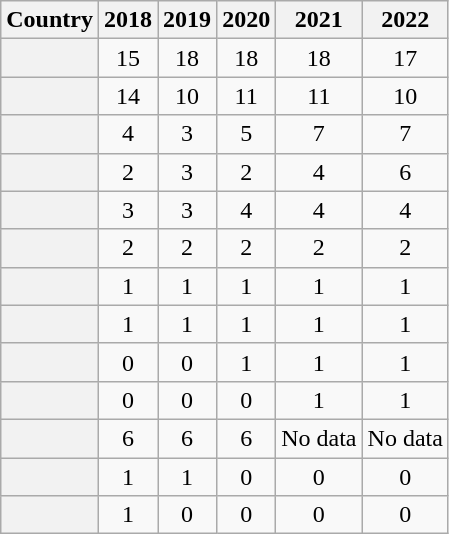<table class="sortable plainrowheaders wikitable sticky-header sort-under">
<tr>
<th scope="col">Country</th>
<th scope="col">2018</th>
<th scope="col">2019</th>
<th scope="col">2020</th>
<th scope="col">2021</th>
<th scope="col">2022</th>
</tr>
<tr>
<th scope="row"></th>
<td align="center">15</td>
<td align="center">18</td>
<td align="center">18</td>
<td align="center">18</td>
<td align="center">17</td>
</tr>
<tr>
<th scope="row"></th>
<td align="center">14</td>
<td align="center">10</td>
<td align="center">11</td>
<td align="center">11</td>
<td align="center">10</td>
</tr>
<tr>
<th scope="row"></th>
<td align="center">4</td>
<td align="center">3</td>
<td align="center">5</td>
<td align="center">7</td>
<td align="center">7</td>
</tr>
<tr>
<th scope="row"></th>
<td align="center">2</td>
<td align="center">3</td>
<td align="center">2</td>
<td align="center">4</td>
<td align="center">6</td>
</tr>
<tr>
<th scope="row"></th>
<td align="center">3</td>
<td align="center">3</td>
<td align="center">4</td>
<td align="center">4</td>
<td align="center">4</td>
</tr>
<tr>
<th scope="row"></th>
<td align="center">2</td>
<td align="center">2</td>
<td align="center">2</td>
<td align="center">2</td>
<td align="center">2</td>
</tr>
<tr>
<th scope="row"></th>
<td align="center">1</td>
<td align="center">1</td>
<td align="center">1</td>
<td align="center">1</td>
<td align="center">1</td>
</tr>
<tr>
<th scope="row"></th>
<td align="center">1</td>
<td align="center">1</td>
<td align="center">1</td>
<td align="center">1</td>
<td align="center">1</td>
</tr>
<tr>
<th scope="row"></th>
<td align="center">0</td>
<td align="center">0</td>
<td align="center">1</td>
<td align="center">1</td>
<td align="center">1</td>
</tr>
<tr>
<th scope="row"></th>
<td align="center">0</td>
<td align="center">0</td>
<td align="center">0</td>
<td align="center">1</td>
<td align="center">1</td>
</tr>
<tr>
<th scope="row"></th>
<td align="center">6</td>
<td align="center">6</td>
<td align="center">6</td>
<td align="center">No data</td>
<td align="center">No data</td>
</tr>
<tr>
<th scope="row"></th>
<td align="center">1</td>
<td align="center">1</td>
<td align="center">0</td>
<td align="center">0</td>
<td align="center">0</td>
</tr>
<tr>
<th scope="row"></th>
<td align="center">1</td>
<td align="center">0</td>
<td align="center">0</td>
<td align="center">0</td>
<td align="center">0</td>
</tr>
</table>
